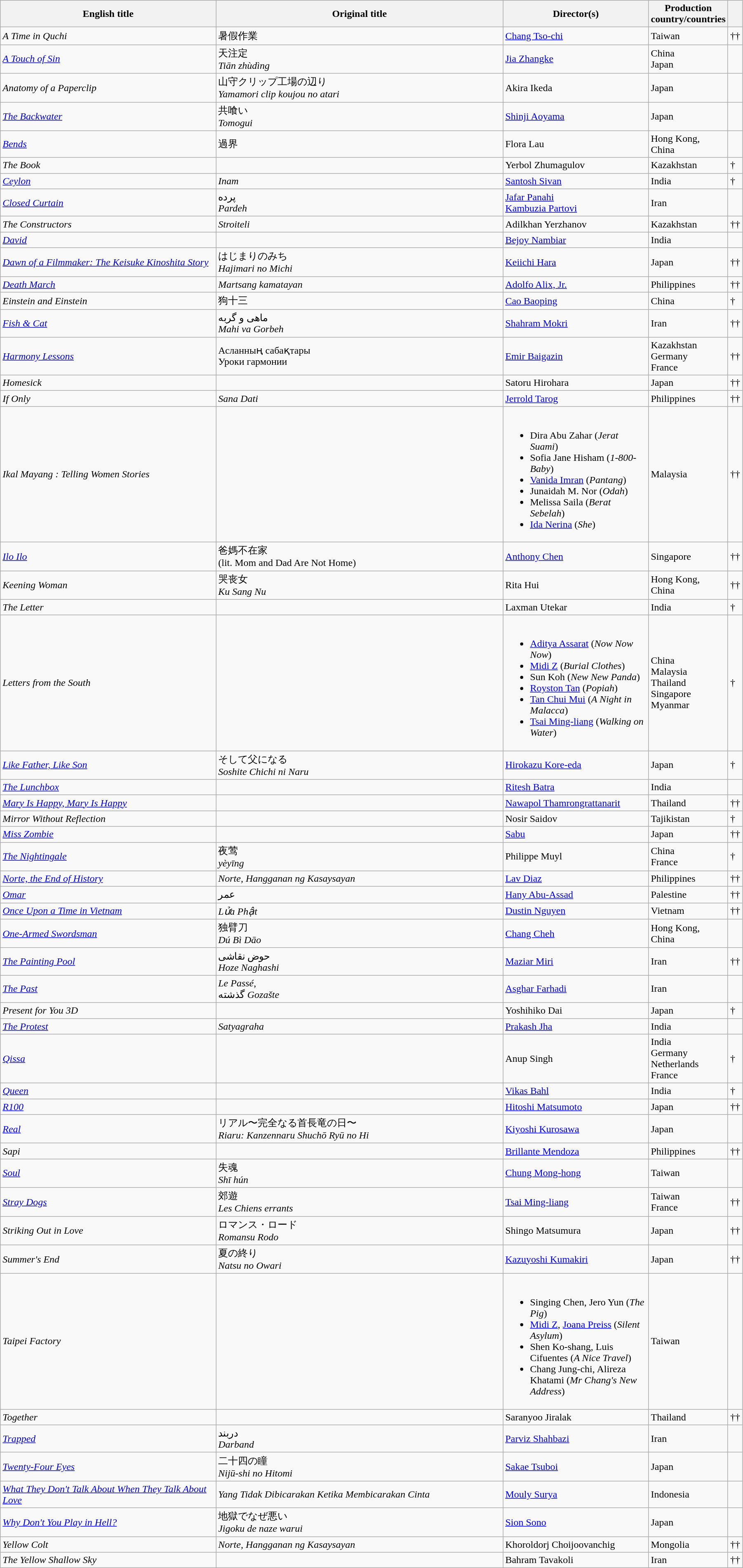<table class="sortable wikitable" width="95%" cellpadding="5">
<tr>
<th width="30%">English title</th>
<th width="40%">Original title</th>
<th width="20%">Director(s)</th>
<th width="10%">Production country/countries</th>
<th width="3%"></th>
</tr>
<tr>
<td><em>A Time in Quchi</em></td>
<td>暑假作業</td>
<td><a href='#'>Chang Tso-chi</a></td>
<td>Taiwan</td>
<td>††</td>
</tr>
<tr>
<td><em><a href='#'>A Touch of Sin</a></em></td>
<td>天注定<br><em>Tiān zhùdìng</em></td>
<td><a href='#'>Jia Zhangke</a></td>
<td>China<br>Japan</td>
<td></td>
</tr>
<tr>
<td><em>Anatomy of a Paperclip</em></td>
<td>山守クリップ工場の辺り<br><em>Yamamori clip koujou no atari</em></td>
<td>Akira Ikeda</td>
<td>Japan</td>
<td></td>
</tr>
<tr>
<td><em><a href='#'>The Backwater</a></em></td>
<td>共喰い<br><em>Tomogui</em></td>
<td><a href='#'>Shinji Aoyama</a></td>
<td>Japan</td>
<td></td>
</tr>
<tr>
<td><em><a href='#'>Bends</a></em></td>
<td>過界</td>
<td>Flora Lau</td>
<td>Hong Kong, China</td>
<td></td>
</tr>
<tr>
<td><em>The Book</em></td>
<td></td>
<td>Yerbol Zhumagulov</td>
<td>Kazakhstan</td>
<td>†</td>
</tr>
<tr>
<td><em><a href='#'>Ceylon</a></em></td>
<td><em>Inam </em></td>
<td><a href='#'>Santosh Sivan</a></td>
<td>India</td>
<td>†</td>
</tr>
<tr>
<td><em><a href='#'>Closed Curtain</a></em></td>
<td>پرده<br><em>Pardeh</em></td>
<td><a href='#'>Jafar Panahi</a><br><a href='#'>Kambuzia Partovi</a></td>
<td>Iran</td>
<td></td>
</tr>
<tr>
<td><em>The Constructors</em></td>
<td><em>Stroiteli</em></td>
<td>Adilkhan Yerzhanov</td>
<td>Kazakhstan</td>
<td>††</td>
</tr>
<tr>
<td><em><a href='#'>David</a></em></td>
<td></td>
<td><a href='#'>Bejoy Nambiar</a></td>
<td>India</td>
<td></td>
</tr>
<tr>
<td><em><a href='#'>Dawn of a Filmmaker: The Keisuke Kinoshita Story</a></em></td>
<td>はじまりのみち<br><em>Hajimari no Michi</em></td>
<td><a href='#'>Keiichi Hara</a></td>
<td>Japan</td>
<td>††</td>
</tr>
<tr>
<td><em><a href='#'>Death March</a></em></td>
<td><em>Martsang kamatayan</em></td>
<td><a href='#'>Adolfo Alix, Jr.</a></td>
<td>Philippines</td>
<td>††</td>
</tr>
<tr>
<td><em>Einstein and Einstein</em></td>
<td>狗十三</td>
<td><a href='#'>Cao Baoping</a></td>
<td>China</td>
<td>†</td>
</tr>
<tr>
<td><em><a href='#'>Fish & Cat</a></em></td>
<td>ماهی و گربه<br><em>Mahi va Gorbeh</em></td>
<td><a href='#'>Shahram Mokri</a></td>
<td>Iran</td>
<td>††</td>
</tr>
<tr>
<td><em><a href='#'>Harmony Lessons</a></em></td>
<td>Асланның сабақтары<br>Уроки гармонии</td>
<td><a href='#'>Emir Baigazin</a></td>
<td>Kazakhstan<br>Germany<br>France</td>
<td>††</td>
</tr>
<tr>
<td><em>Homesick</em></td>
<td></td>
<td>Satoru Hirohara</td>
<td>Japan</td>
<td>††</td>
</tr>
<tr>
<td><em>If Only</em></td>
<td><em>Sana Dati</em></td>
<td><a href='#'>Jerrold Tarog</a></td>
<td>Philippines</td>
<td>††</td>
</tr>
<tr>
<td><em>Ikal Mayang : Telling Women Stories</em></td>
<td></td>
<td><br><ul><li>Dira Abu Zahar (<em>Jerat Suami</em>)</li><li>Sofia Jane Hisham (<em>1-800-Baby</em>)</li><li><a href='#'>Vanida Imran</a> (<em>Pantang</em>)</li><li>Junaidah M. Nor (<em>Odah</em>)</li><li>Melissa Saila (<em>Berat Sebelah</em>)</li><li><a href='#'>Ida Nerina</a> (<em>She</em>)</li></ul></td>
<td>Malaysia</td>
<td>††</td>
</tr>
<tr>
<td><em><a href='#'>Ilo Ilo</a></em></td>
<td>爸媽不在家<br>(lit. Mom and Dad Are Not Home)</td>
<td><a href='#'>Anthony Chen</a></td>
<td>Singapore</td>
<td>††</td>
</tr>
<tr>
<td><em>Keening Woman</em></td>
<td>哭丧女 <br><em>Ku Sang Nu</em></td>
<td>Rita Hui</td>
<td>Hong Kong, China</td>
<td>††</td>
</tr>
<tr>
<td><em>The Letter</em></td>
<td></td>
<td>Laxman Utekar</td>
<td>India</td>
<td>†</td>
</tr>
<tr>
<td><em>Letters from the South</em></td>
<td></td>
<td><br><ul><li><a href='#'>Aditya Assarat</a> (<em>Now Now Now</em>)</li><li><a href='#'>Midi Z</a> (<em>Burial Clothes</em>)</li><li>Sun Koh (<em>New New Panda</em>)</li><li><a href='#'>Royston Tan</a> (<em>Popiah</em>)</li><li><a href='#'>Tan Chui Mui</a> (<em>A Night in Malacca</em>)</li><li><a href='#'>Tsai Ming-liang</a> (<em>Walking on Water</em>)</li></ul></td>
<td>China<br>Malaysia<br>Thailand<br>Singapore<br>Myanmar</td>
<td>†</td>
</tr>
<tr>
<td><em><a href='#'>Like Father, Like Son</a></em></td>
<td>そして父になる<br><em>Soshite Chichi ni Naru</em></td>
<td><a href='#'>Hirokazu Kore-eda</a></td>
<td>Japan</td>
<td>†</td>
</tr>
<tr>
<td><em><a href='#'>The Lunchbox</a></em></td>
<td></td>
<td><a href='#'>Ritesh Batra</a></td>
<td>India</td>
<td></td>
</tr>
<tr>
<td><em><a href='#'>Mary Is Happy, Mary Is Happy</a></em></td>
<td></td>
<td><a href='#'>Nawapol Thamrongrattanarit</a></td>
<td>Thailand</td>
<td>††</td>
</tr>
<tr>
<td><em>Mirror Without Reflection</em></td>
<td></td>
<td>Nosir Saidov</td>
<td>Tajikistan</td>
<td>†</td>
</tr>
<tr>
<td><em><a href='#'>Miss Zombie</a></em></td>
<td></td>
<td><a href='#'>Sabu</a></td>
<td>Japan</td>
<td>††</td>
</tr>
<tr>
<td><em><a href='#'>The Nightingale</a></em></td>
<td>夜莺<br><em>yèyīng</em></td>
<td>Philippe Muyl</td>
<td>China<br>France</td>
<td>†</td>
</tr>
<tr>
<td><em><a href='#'>Norte, the End of History</a></em></td>
<td><em>Norte, Hangganan ng Kasaysayan</em></td>
<td><a href='#'>Lav Diaz</a></td>
<td>Philippines</td>
<td>††</td>
</tr>
<tr>
<td><em><a href='#'>Omar</a></em></td>
<td>عمر</td>
<td><a href='#'>Hany Abu-Assad</a></td>
<td>Palestine</td>
<td>††</td>
</tr>
<tr>
<td><em><a href='#'>Once Upon a Time in Vietnam</a></em></td>
<td><em>Lửa Phật</em></td>
<td><a href='#'>Dustin Nguyen</a></td>
<td>Vietnam</td>
<td>††</td>
</tr>
<tr>
<td><em><a href='#'>One-Armed Swordsman</a></em></td>
<td>独臂刀<br><em>Dú Bì Dāo</em></td>
<td><a href='#'>Chang Cheh</a></td>
<td>Hong Kong, China</td>
<td></td>
</tr>
<tr>
<td><em><a href='#'>The Painting Pool</a></em></td>
<td>حوض نقاشی<br><em>Hoze Naghashi</em></td>
<td><a href='#'>Maziar Miri</a></td>
<td>Iran</td>
<td>††</td>
</tr>
<tr>
<td><em><a href='#'>The Past</a></em></td>
<td><em>Le Passé</em>,<br> گذشته <em>Gozašte</em></td>
<td><a href='#'>Asghar Farhadi</a></td>
<td>Iran</td>
<td></td>
</tr>
<tr>
<td><em>Present for You 3D</em></td>
<td></td>
<td>Yoshihiko Dai</td>
<td>Japan</td>
<td>†</td>
</tr>
<tr>
<td><em><a href='#'>The Protest</a></em></td>
<td><em>Satyagraha</em></td>
<td><a href='#'>Prakash Jha</a></td>
<td>India</td>
<td></td>
</tr>
<tr>
<td><em><a href='#'>Qissa</a></em></td>
<td></td>
<td>Anup Singh</td>
<td>India<br>Germany<br>Netherlands<br>France</td>
<td>†</td>
</tr>
<tr>
<td><em><a href='#'>Queen</a></em></td>
<td></td>
<td><a href='#'>Vikas Bahl</a></td>
<td>India</td>
<td>†</td>
</tr>
<tr>
<td><em><a href='#'>R100</a></em></td>
<td></td>
<td><a href='#'>Hitoshi Matsumoto</a></td>
<td>Japan</td>
<td>††</td>
</tr>
<tr>
<td><em><a href='#'>Real</a></em></td>
<td>リアル〜完全なる首長竜の日〜<br><em>Riaru: Kanzennaru Shuchō Ryū no Hi</em></td>
<td><a href='#'>Kiyoshi Kurosawa</a></td>
<td>Japan</td>
<td></td>
</tr>
<tr>
<td><em>Sapi</em></td>
<td></td>
<td><a href='#'>Brillante Mendoza</a></td>
<td>Philippines</td>
<td>††</td>
</tr>
<tr>
<td><em><a href='#'>Soul</a></em></td>
<td>失魂<br><em>Shī hún</em></td>
<td><a href='#'>Chung Mong-hong</a></td>
<td>Taiwan</td>
<td></td>
</tr>
<tr>
<td><em><a href='#'>Stray Dogs</a></em></td>
<td>郊遊<br><em>Les Chiens errants</em></td>
<td><a href='#'>Tsai Ming-liang</a></td>
<td>Taiwan<br>France</td>
<td>††</td>
</tr>
<tr>
<td><em>Striking Out in Love</em></td>
<td>ロマンス・ロード<br><em>Romansu Rodo</em></td>
<td>Shingo Matsumura</td>
<td>Japan</td>
<td>††</td>
</tr>
<tr>
<td><em>Summer's End</em></td>
<td>夏の終り<br><em>Natsu no Owari</em></td>
<td><a href='#'>Kazuyoshi Kumakiri</a></td>
<td>Japan</td>
<td>††</td>
</tr>
<tr>
<td><em>Taipei Factory</em></td>
<td></td>
<td><br><ul><li>Singing Chen, Jero Yun (<em>The Pig</em>)</li><li><a href='#'>Midi Z</a>, <a href='#'>Joana Preiss</a> (<em>Silent Asylum</em>)</li><li>Shen Ko-shang, Luis Cifuentes (<em>A Nice Travel</em>)</li><li>Chang Jung-chi, Alireza Khatami (<em>Mr Chang's New Address</em>)</li></ul></td>
<td>Taiwan</td>
<td></td>
</tr>
<tr>
<td><em>Together</em></td>
<td></td>
<td>Saranyoo Jiralak</td>
<td>Thailand</td>
<td>††</td>
</tr>
<tr>
<td><em><a href='#'>Trapped</a></em></td>
<td>دربند<br><em>Darband</em></td>
<td><a href='#'>Parviz Shahbazi</a></td>
<td>Iran</td>
<td></td>
</tr>
<tr>
<td><em><a href='#'>Twenty-Four Eyes</a></em></td>
<td>二十四の瞳<br><em>Nijū-shi no Hitomi</em></td>
<td><a href='#'>Sakae Tsuboi</a></td>
<td>Japan</td>
<td></td>
</tr>
<tr>
<td><em><a href='#'>What They Don't Talk About When They Talk About Love</a></em></td>
<td><em>Yang Tidak Dibicarakan Ketika Membicarakan Cinta</em></td>
<td><a href='#'>Mouly Surya</a></td>
<td>Indonesia</td>
<td></td>
</tr>
<tr>
<td><em><a href='#'>Why Don't You Play in Hell?</a></em></td>
<td>地獄でなぜ悪い<br><em>Jigoku de naze warui</em></td>
<td><a href='#'>Sion Sono</a></td>
<td>Japan</td>
<td></td>
</tr>
<tr>
<td><em>Yellow Colt</em></td>
<td><em>Norte, Hangganan ng Kasaysayan</em></td>
<td>Khoroldorj Choijoovanchig</td>
<td>Mongolia</td>
<td>††</td>
</tr>
<tr>
<td><em>The Yellow Shallow Sky</em></td>
<td></td>
<td>Bahram Tavakoli</td>
<td>Iran</td>
<td>††</td>
</tr>
</table>
